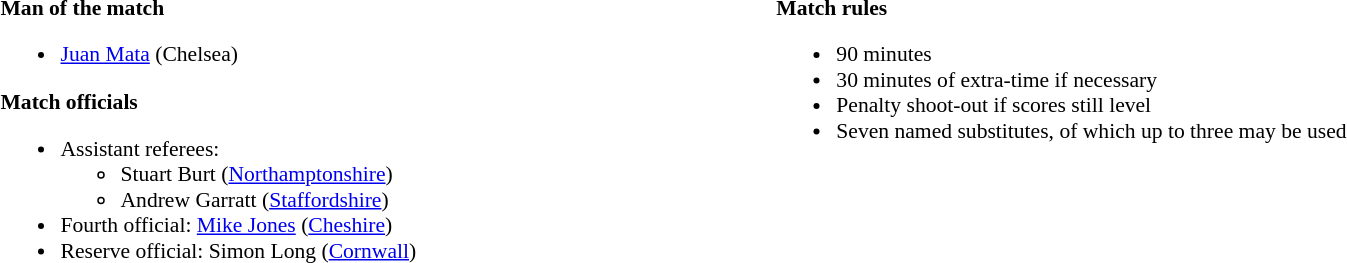<table style="width:82%;font-size:90%">
<tr>
<td style="width:50%;vertical-align:top"><br><strong>Man of the match</strong><ul><li><a href='#'>Juan Mata</a> (Chelsea)</li></ul><strong>Match officials</strong><ul><li>Assistant referees:<ul><li>Stuart Burt (<a href='#'>Northamptonshire</a>)</li><li>Andrew Garratt (<a href='#'>Staffordshire</a>)</li></ul></li><li>Fourth official: <a href='#'>Mike Jones</a> (<a href='#'>Cheshire</a>)</li><li>Reserve official: Simon Long (<a href='#'>Cornwall</a>)</li></ul></td>
<td style="width:50%;vertical-align:top"><br><strong>Match rules</strong><ul><li>90 minutes</li><li>30 minutes of extra-time if necessary</li><li>Penalty shoot-out if scores still level</li><li>Seven named substitutes, of which up to three may be used</li></ul></td>
</tr>
</table>
